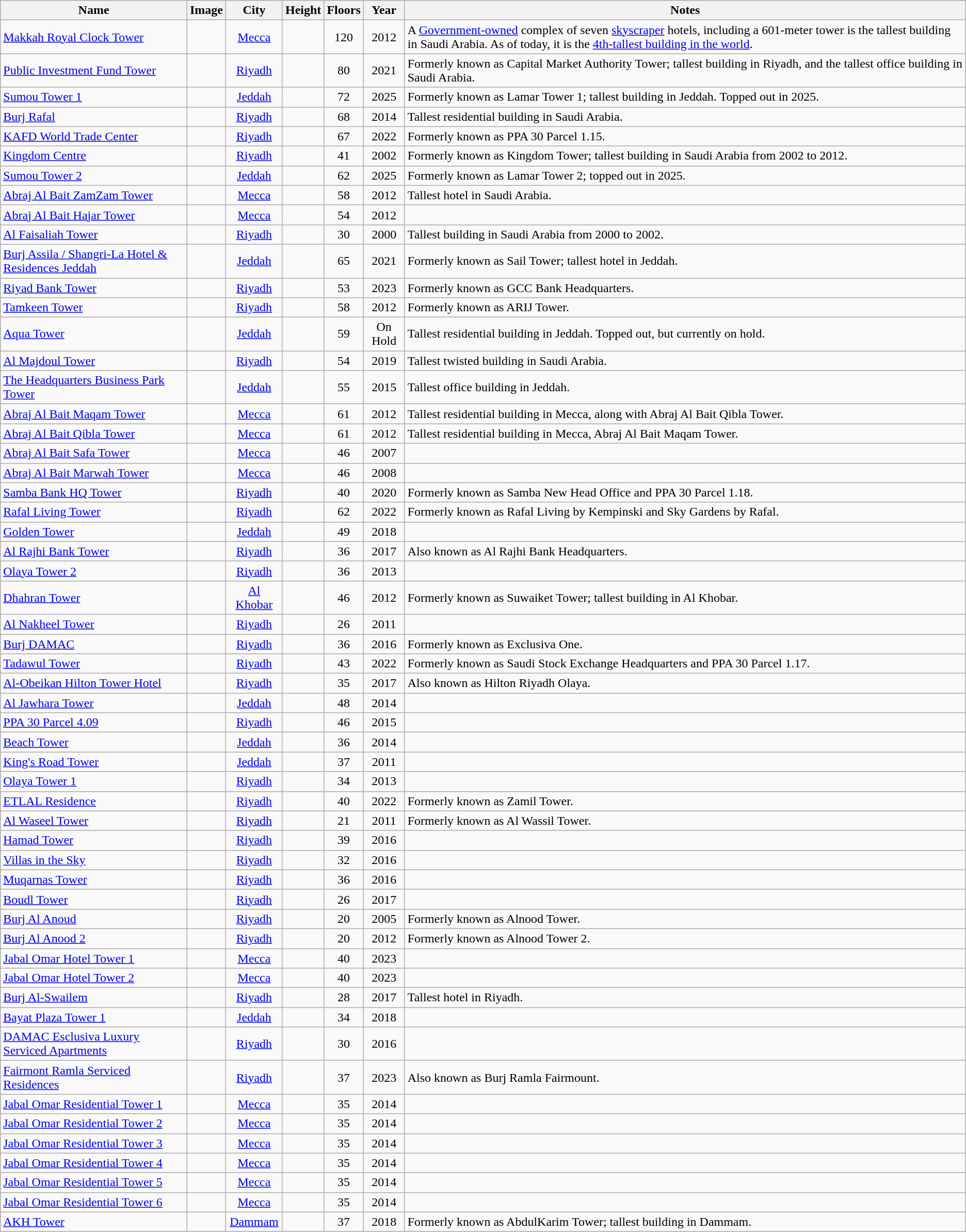<table class="wikitable sortable static-row-numbers" style="text-align:center">
<tr>
<th>Name</th>
<th class="unsortable">Image</th>
<th>City</th>
<th>Height<br></th>
<th>Floors</th>
<th>Year</th>
<th>Notes</th>
</tr>
<tr>
<td align=left><a href='#'>Makkah Royal Clock Tower</a></td>
<td></td>
<td><a href='#'>Mecca</a><br></td>
<td></td>
<td>120</td>
<td>2012</td>
<td align=left>A <a href='#'>Government-owned</a> complex of seven <a href='#'>skyscraper</a> hotels, including a 601-meter tower is the tallest building in Saudi Arabia. As of today, it is the <a href='#'>4th-tallest building in the world</a>.</td>
</tr>
<tr>
<td align=left><a href='#'>Public Investment Fund Tower</a></td>
<td></td>
<td><a href='#'>Riyadh</a><br></td>
<td></td>
<td>80</td>
<td>2021</td>
<td align=left>Formerly known as Capital Market Authority Tower; tallest building in Riyadh, and the tallest office building in Saudi Arabia.</td>
</tr>
<tr>
<td align=left><a href='#'>Sumou Tower 1</a></td>
<td></td>
<td><a href='#'>Jeddah</a></td>
<td></td>
<td>72</td>
<td>2025</td>
<td align=left>Formerly known as Lamar Tower 1; tallest building in Jeddah. Topped out in 2025.</td>
</tr>
<tr>
<td align=left><a href='#'>Burj Rafal</a></td>
<td></td>
<td><a href='#'>Riyadh</a><br></td>
<td></td>
<td>68</td>
<td>2014</td>
<td align=left>Tallest residential building in Saudi Arabia.</td>
</tr>
<tr>
<td align=left><a href='#'>KAFD World Trade Center</a></td>
<td></td>
<td><a href='#'>Riyadh</a><br></td>
<td></td>
<td>67</td>
<td>2022</td>
<td align=left>Formerly known as PPA 30 Parcel 1.15.</td>
</tr>
<tr>
<td align=left><a href='#'>Kingdom Centre</a></td>
<td></td>
<td><a href='#'>Riyadh</a><br></td>
<td></td>
<td>41</td>
<td>2002</td>
<td align=left>Formerly known as Kingdom Tower; tallest building in Saudi Arabia from 2002 to 2012.</td>
</tr>
<tr>
<td align=left><a href='#'>Sumou Tower 2</a></td>
<td></td>
<td><a href='#'>Jeddah</a></td>
<td></td>
<td>62</td>
<td>2025</td>
<td align=left>Formerly known as Lamar Tower 2; topped out in 2025.</td>
</tr>
<tr>
<td align=left><a href='#'>Abraj Al Bait ZamZam Tower</a></td>
<td></td>
<td><a href='#'>Mecca</a></td>
<td></td>
<td>58</td>
<td>2012</td>
<td align=left>Tallest hotel in Saudi Arabia.</td>
</tr>
<tr>
<td align=left><a href='#'>Abraj Al Bait Hajar Tower</a></td>
<td></td>
<td><a href='#'>Mecca</a><br></td>
<td></td>
<td>54</td>
<td>2012</td>
<td></td>
</tr>
<tr>
<td align=left><a href='#'>Al Faisaliah Tower</a></td>
<td></td>
<td><a href='#'>Riyadh</a><br></td>
<td></td>
<td>30</td>
<td>2000</td>
<td align=left>Tallest building in Saudi Arabia from 2000 to 2002.</td>
</tr>
<tr>
<td align=left><a href='#'>Burj Assila / Shangri-La Hotel & Residences Jeddah</a></td>
<td></td>
<td><a href='#'>Jeddah</a><br></td>
<td></td>
<td>65</td>
<td>2021</td>
<td align=left>Formerly known as Sail Tower; tallest hotel in Jeddah.</td>
</tr>
<tr>
<td align=left><a href='#'>Riyad Bank Tower</a></td>
<td></td>
<td><a href='#'>Riyadh</a></td>
<td></td>
<td>53</td>
<td>2023</td>
<td align=left>Formerly known as GCC Bank Headquarters.</td>
</tr>
<tr>
<td align=left><a href='#'>Tamkeen Tower</a></td>
<td></td>
<td><a href='#'>Riyadh</a><br></td>
<td></td>
<td>58</td>
<td>2012</td>
<td align=left>Formerly known as ARIJ Tower.</td>
</tr>
<tr>
<td align=left><a href='#'>Aqua Tower</a></td>
<td></td>
<td><a href='#'>Jeddah</a></td>
<td></td>
<td>59</td>
<td>On Hold</td>
<td align=left>Tallest residential building in Jeddah. Topped out, but currently on hold.</td>
</tr>
<tr>
<td align=left><a href='#'>Al Majdoul Tower</a></td>
<td></td>
<td><a href='#'>Riyadh</a><br></td>
<td></td>
<td>54</td>
<td>2019</td>
<td align=left>Tallest twisted building in Saudi Arabia.</td>
</tr>
<tr>
<td align=left><a href='#'>The Headquarters Business Park Tower</a></td>
<td></td>
<td><a href='#'>Jeddah</a><br></td>
<td></td>
<td>55</td>
<td>2015</td>
<td align=left>Tallest office building in Jeddah.</td>
</tr>
<tr>
<td align=left><a href='#'>Abraj Al Bait Maqam Tower</a></td>
<td></td>
<td><a href='#'>Mecca</a><br></td>
<td></td>
<td>61</td>
<td>2012</td>
<td align=left>Tallest residential building in Mecca, along with Abraj Al Bait Qibla Tower.</td>
</tr>
<tr>
<td align=left><a href='#'>Abraj Al Bait Qibla Tower</a></td>
<td></td>
<td><a href='#'>Mecca</a><br></td>
<td></td>
<td>61</td>
<td>2012</td>
<td align=left>Tallest residential building in Mecca, Abraj Al Bait Maqam Tower.</td>
</tr>
<tr>
<td align=left><a href='#'>Abraj Al Bait Safa Tower</a></td>
<td></td>
<td><a href='#'>Mecca</a><br></td>
<td></td>
<td>46</td>
<td>2007</td>
<td></td>
</tr>
<tr>
<td align=left><a href='#'>Abraj Al Bait Marwah Tower</a></td>
<td></td>
<td><a href='#'>Mecca</a><br></td>
<td></td>
<td>46</td>
<td>2008</td>
<td></td>
</tr>
<tr>
<td align=left><a href='#'>Samba Bank HQ Tower</a></td>
<td></td>
<td><a href='#'>Riyadh</a></td>
<td></td>
<td>40</td>
<td>2020</td>
<td align=left>Formerly known as Samba New Head Office and PPA 30 Parcel 1.18.</td>
</tr>
<tr>
<td align=left><a href='#'>Rafal Living Tower</a></td>
<td></td>
<td><a href='#'>Riyadh</a></td>
<td></td>
<td>62</td>
<td>2022</td>
<td align=left>Formerly known as Rafal Living by Kempinski and Sky Gardens by Rafal.</td>
</tr>
<tr>
<td align=left><a href='#'>Golden Tower</a></td>
<td></td>
<td><a href='#'>Jeddah</a><br></td>
<td></td>
<td>49</td>
<td>2018</td>
<td></td>
</tr>
<tr>
<td align=left><a href='#'>Al Rajhi Bank Tower</a></td>
<td></td>
<td><a href='#'>Riyadh</a></td>
<td></td>
<td>36</td>
<td>2017</td>
<td align=left>Also known as Al Rajhi Bank Headquarters.</td>
</tr>
<tr>
<td align=left><a href='#'>Olaya Tower 2</a></td>
<td></td>
<td><a href='#'>Riyadh</a></td>
<td></td>
<td>36</td>
<td>2013</td>
<td></td>
</tr>
<tr>
<td align=left><a href='#'>Dhahran Tower</a></td>
<td></td>
<td><a href='#'>Al Khobar</a></td>
<td></td>
<td>46</td>
<td>2012</td>
<td align=left>Formerly known as Suwaiket Tower; tallest building in Al Khobar.</td>
</tr>
<tr>
<td align=left><a href='#'>Al Nakheel Tower</a></td>
<td></td>
<td><a href='#'>Riyadh</a></td>
<td></td>
<td>26</td>
<td>2011</td>
<td></td>
</tr>
<tr>
<td align=left><a href='#'>Burj DAMAC</a></td>
<td></td>
<td><a href='#'>Riyadh</a></td>
<td></td>
<td>36</td>
<td>2016</td>
<td align=left>Formerly known as Exclusiva One.</td>
</tr>
<tr>
<td align=left><a href='#'>Tadawul Tower</a></td>
<td></td>
<td><a href='#'>Riyadh</a></td>
<td></td>
<td>43</td>
<td>2022</td>
<td align=left>Formerly known as Saudi Stock Exchange Headquarters and PPA 30 Parcel 1.17.</td>
</tr>
<tr>
<td align=left><a href='#'>Al-Obeikan Hilton Tower Hotel</a></td>
<td></td>
<td><a href='#'>Riyadh</a></td>
<td></td>
<td>35</td>
<td>2017</td>
<td align=left>Also known as Hilton Riyadh Olaya.</td>
</tr>
<tr>
<td align=left><a href='#'>Al Jawhara Tower</a></td>
<td></td>
<td><a href='#'>Jeddah</a><br></td>
<td></td>
<td>48</td>
<td>2014</td>
<td></td>
</tr>
<tr>
<td align=left><a href='#'>PPA 30 Parcel 4.09</a></td>
<td></td>
<td><a href='#'>Riyadh</a></td>
<td></td>
<td>46</td>
<td>2015</td>
<td></td>
</tr>
<tr>
<td align=left><a href='#'>Beach Tower</a></td>
<td></td>
<td><a href='#'>Jeddah</a></td>
<td></td>
<td>36</td>
<td>2014</td>
<td></td>
</tr>
<tr>
<td align=left><a href='#'>King's Road Tower</a></td>
<td></td>
<td><a href='#'>Jeddah</a></td>
<td></td>
<td>37</td>
<td>2011</td>
<td></td>
</tr>
<tr>
<td align=left><a href='#'>Olaya Tower 1</a></td>
<td></td>
<td><a href='#'>Riyadh</a></td>
<td></td>
<td>34</td>
<td>2013</td>
<td></td>
</tr>
<tr>
<td align=left><a href='#'>ETLAL Residence</a></td>
<td></td>
<td><a href='#'>Riyadh</a></td>
<td></td>
<td>40</td>
<td>2022</td>
<td align=left>Formerly known as Zamil Tower.</td>
</tr>
<tr>
<td align=left><a href='#'>Al Waseel Tower</a></td>
<td></td>
<td><a href='#'>Riyadh</a></td>
<td></td>
<td>21</td>
<td>2011</td>
<td align=left>Formerly known as Al Wassil Tower.</td>
</tr>
<tr>
<td align=left><a href='#'>Hamad Tower</a></td>
<td></td>
<td><a href='#'>Riyadh</a></td>
<td></td>
<td>39</td>
<td>2016</td>
<td></td>
</tr>
<tr>
<td align=left><a href='#'>Villas in the Sky</a></td>
<td></td>
<td><a href='#'>Riyadh</a></td>
<td></td>
<td>32</td>
<td>2016</td>
<td></td>
</tr>
<tr>
<td align=left><a href='#'>Muqarnas Tower</a></td>
<td></td>
<td><a href='#'>Riyadh</a></td>
<td></td>
<td>36</td>
<td>2016</td>
<td></td>
</tr>
<tr>
<td align=left><a href='#'>Boudl Tower</a></td>
<td></td>
<td><a href='#'>Riyadh</a></td>
<td></td>
<td>26</td>
<td>2017</td>
<td></td>
</tr>
<tr>
<td align=left><a href='#'>Burj Al Anoud</a></td>
<td></td>
<td><a href='#'>Riyadh</a></td>
<td></td>
<td>20</td>
<td>2005</td>
<td align=left>Formerly known as Alnood Tower.</td>
</tr>
<tr>
<td align=left><a href='#'>Burj Al Anood 2</a></td>
<td></td>
<td><a href='#'>Riyadh</a></td>
<td></td>
<td>20</td>
<td>2012</td>
<td align=left>Formerly known as Alnood Tower 2.</td>
</tr>
<tr>
<td align=left><a href='#'>Jabal Omar Hotel Tower 1</a></td>
<td></td>
<td><a href='#'>Mecca</a></td>
<td></td>
<td>40</td>
<td>2023</td>
<td></td>
</tr>
<tr>
<td align=left><a href='#'>Jabal Omar Hotel Tower 2</a></td>
<td></td>
<td><a href='#'>Mecca</a></td>
<td></td>
<td>40</td>
<td>2023</td>
<td></td>
</tr>
<tr>
<td align=left><a href='#'>Burj Al-Swailem</a></td>
<td></td>
<td><a href='#'>Riyadh</a></td>
<td></td>
<td>28</td>
<td>2017</td>
<td align=left>Tallest hotel in Riyadh.</td>
</tr>
<tr>
<td align=left><a href='#'>Bayat Plaza Tower 1</a></td>
<td></td>
<td><a href='#'>Jeddah</a></td>
<td></td>
<td>34</td>
<td>2018</td>
<td></td>
</tr>
<tr>
<td align=left><a href='#'>DAMAC Esclusiva Luxury Serviced Apartments</a></td>
<td></td>
<td><a href='#'>Riyadh</a></td>
<td></td>
<td>30</td>
<td>2016</td>
<td></td>
</tr>
<tr>
<td align=left><a href='#'>Fairmont Ramla Serviced Residences</a></td>
<td></td>
<td><a href='#'>Riyadh</a></td>
<td></td>
<td>37</td>
<td>2023</td>
<td align=left>Also known as Burj Ramla Fairmount.</td>
</tr>
<tr>
<td align=left><a href='#'>Jabal Omar Residential Tower 1</a></td>
<td></td>
<td><a href='#'>Mecca</a></td>
<td></td>
<td>35</td>
<td>2014</td>
<td></td>
</tr>
<tr>
<td align=left><a href='#'>Jabal Omar Residential Tower 2</a></td>
<td></td>
<td><a href='#'>Mecca</a></td>
<td></td>
<td>35</td>
<td>2014</td>
<td></td>
</tr>
<tr>
<td align=left><a href='#'>Jabal Omar Residential Tower 3</a></td>
<td></td>
<td><a href='#'>Mecca</a></td>
<td></td>
<td>35</td>
<td>2014</td>
<td></td>
</tr>
<tr>
<td align=left><a href='#'>Jabal Omar Residential Tower 4</a></td>
<td></td>
<td><a href='#'>Mecca</a></td>
<td></td>
<td>35</td>
<td>2014</td>
<td></td>
</tr>
<tr>
<td align=left><a href='#'>Jabal Omar Residential Tower 5</a></td>
<td></td>
<td><a href='#'>Mecca</a></td>
<td></td>
<td>35</td>
<td>2014</td>
<td></td>
</tr>
<tr>
<td align=left><a href='#'>Jabal Omar Residential Tower 6</a></td>
<td></td>
<td><a href='#'>Mecca</a></td>
<td></td>
<td>35</td>
<td>2014</td>
<td></td>
</tr>
<tr>
<td align=left><a href='#'>AKH Tower</a></td>
<td></td>
<td><a href='#'>Dammam</a></td>
<td></td>
<td>37</td>
<td>2018</td>
<td align=left>Formerly known as AbdulKarim Tower; tallest building in Dammam.</td>
</tr>
</table>
